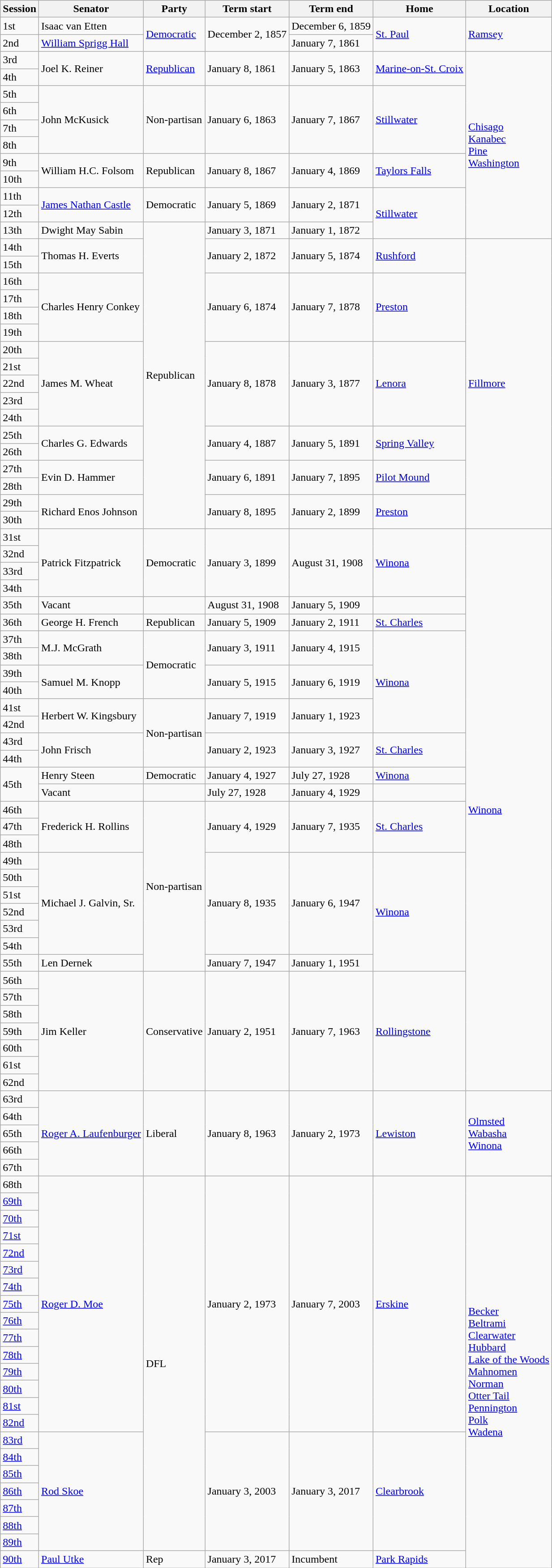<table class="wikitable">
<tr>
<th>Session</th>
<th>Senator</th>
<th>Party</th>
<th>Term start</th>
<th>Term end</th>
<th>Home</th>
<th>Location</th>
</tr>
<tr>
<td rowspan="2">1st</td>
<td>Isaac van Etten</td>
<td rowspan="3" ><a href='#'>Democratic</a></td>
<td rowspan="3">December 2, 1857</td>
<td>December 6, 1859</td>
<td rowspan="3"><a href='#'>St. Paul</a></td>
<td rowspan="3"><a href='#'>Ramsey</a></td>
</tr>
<tr>
<td rowspan="2"><a href='#'>William Sprigg Hall</a></td>
<td rowspan="2">January 7, 1861</td>
</tr>
<tr>
<td>2nd</td>
</tr>
<tr>
<td>3rd</td>
<td rowspan="2">Joel K. Reiner</td>
<td rowspan="2" ><a href='#'>Republican</a></td>
<td rowspan="2">January 8, 1861</td>
<td rowspan="2">January 5, 1863</td>
<td rowspan="2"><a href='#'>Marine-on-St. Croix</a></td>
<td rowspan="11"><a href='#'>Chisago</a><br><a href='#'>Kanabec</a><br><a href='#'>Pine</a><br><a href='#'>Washington</a></td>
</tr>
<tr>
<td>4th</td>
</tr>
<tr>
<td>5th</td>
<td rowspan="4">John McKusick</td>
<td rowspan="4" >Non-partisan</td>
<td rowspan="4">January 6, 1863</td>
<td rowspan="4">January 7, 1867</td>
<td rowspan="4"><a href='#'>Stillwater</a></td>
</tr>
<tr>
<td>6th</td>
</tr>
<tr>
<td>7th</td>
</tr>
<tr>
<td>8th</td>
</tr>
<tr>
<td>9th</td>
<td rowspan="2">William H.C. Folsom</td>
<td rowspan="2" >Republican</td>
<td rowspan="2">January 8, 1867</td>
<td rowspan="2">January 4, 1869</td>
<td rowspan="2"><a href='#'>Taylors Falls</a></td>
</tr>
<tr>
<td>10th</td>
</tr>
<tr>
<td>11th</td>
<td rowspan="2"><a href='#'>James Nathan Castle</a></td>
<td rowspan="2" >Democratic</td>
<td rowspan="2">January 5, 1869</td>
<td rowspan="2">January 2, 1871</td>
<td rowspan="3"><a href='#'>Stillwater</a></td>
</tr>
<tr>
<td>12th</td>
</tr>
<tr>
<td>13th</td>
<td>Dwight May Sabin</td>
<td rowspan="18" >Republican</td>
<td>January 3, 1871</td>
<td>January 1, 1872</td>
</tr>
<tr>
<td>14th</td>
<td rowspan="2">Thomas H. Everts</td>
<td rowspan="2">January 2, 1872</td>
<td rowspan="2">January 5, 1874</td>
<td rowspan="2"><a href='#'>Rushford</a></td>
<td rowspan="17"><a href='#'>Fillmore</a></td>
</tr>
<tr>
<td>15th</td>
</tr>
<tr>
<td>16th</td>
<td rowspan="4">Charles Henry Conkey</td>
<td rowspan="4">January 6, 1874</td>
<td rowspan="4">January 7, 1878</td>
<td rowspan="4"><a href='#'>Preston</a></td>
</tr>
<tr>
<td>17th</td>
</tr>
<tr>
<td>18th</td>
</tr>
<tr>
<td>19th</td>
</tr>
<tr>
<td>20th</td>
<td rowspan="5">James M. Wheat</td>
<td rowspan="5">January 8, 1878</td>
<td rowspan="5">January 3, 1877</td>
<td rowspan="5"><a href='#'>Lenora</a></td>
</tr>
<tr>
<td>21st</td>
</tr>
<tr>
<td>22nd</td>
</tr>
<tr>
<td>23rd</td>
</tr>
<tr>
<td>24th</td>
</tr>
<tr>
<td>25th</td>
<td rowspan="2">Charles G. Edwards</td>
<td rowspan="2">January 4, 1887</td>
<td rowspan="2">January 5, 1891</td>
<td rowspan="2"><a href='#'>Spring Valley</a></td>
</tr>
<tr>
<td>26th</td>
</tr>
<tr>
<td>27th</td>
<td rowspan="2">Evin D. Hammer</td>
<td rowspan="2">January 6, 1891</td>
<td rowspan="2">January 7, 1895</td>
<td rowspan="2"><a href='#'>Pilot Mound</a></td>
</tr>
<tr>
<td>28th</td>
</tr>
<tr>
<td>29th</td>
<td rowspan="2">Richard Enos Johnson</td>
<td rowspan="2">January 8, 1895</td>
<td rowspan="2">January 2, 1899</td>
<td rowspan="2"><a href='#'>Preston</a></td>
</tr>
<tr>
<td>30th</td>
</tr>
<tr>
<td>31st</td>
<td rowspan="5">Patrick Fitzpatrick</td>
<td rowspan="5" >Democratic</td>
<td rowspan="5">January 3, 1899</td>
<td rowspan="5">August 31, 1908</td>
<td rowspan="5"><a href='#'>Winona</a></td>
<td rowspan="35"><a href='#'>Winona</a></td>
</tr>
<tr>
<td>32nd</td>
</tr>
<tr>
<td>33rd</td>
</tr>
<tr>
<td>34th</td>
</tr>
<tr>
<td rowspan="2">35th</td>
</tr>
<tr>
<td>Vacant</td>
<td></td>
<td>August 31, 1908</td>
<td>January 5, 1909</td>
<td></td>
</tr>
<tr>
<td>36th</td>
<td>George H. French</td>
<td>Republican</td>
<td>January 5, 1909</td>
<td>January 2, 1911</td>
<td><a href='#'>St. Charles</a></td>
</tr>
<tr>
<td>37th</td>
<td rowspan="2">M.J. McGrath</td>
<td rowspan="4" >Democratic</td>
<td rowspan="2">January 3, 1911</td>
<td rowspan="2">January 4, 1915</td>
<td rowspan="6"><a href='#'>Winona</a></td>
</tr>
<tr>
<td>38th</td>
</tr>
<tr>
<td>39th</td>
<td rowspan="2">Samuel M. Knopp</td>
<td rowspan="2">January 5, 1915</td>
<td rowspan="2">January 6, 1919</td>
</tr>
<tr>
<td>40th</td>
</tr>
<tr>
<td>41st</td>
<td rowspan="2">Herbert W. Kingsbury</td>
<td rowspan="4" >Non-partisan</td>
<td rowspan="2">January 7, 1919</td>
<td rowspan="2">January 1, 1923</td>
</tr>
<tr>
<td>42nd</td>
</tr>
<tr>
<td>43rd</td>
<td rowspan="2">John Frisch</td>
<td rowspan="2">January 2, 1923</td>
<td rowspan="2">January 3, 1927</td>
<td rowspan="2"><a href='#'>St. Charles</a></td>
</tr>
<tr>
<td>44th</td>
</tr>
<tr>
<td rowspan="2">45th</td>
<td>Henry Steen</td>
<td>Democratic</td>
<td>January 4, 1927</td>
<td>July 27, 1928</td>
<td><a href='#'>Winona</a></td>
</tr>
<tr>
<td>Vacant</td>
<td></td>
<td>July 27, 1928</td>
<td>January 4, 1929</td>
<td></td>
</tr>
<tr>
<td>46th</td>
<td rowspan="3">Frederick H. Rollins</td>
<td rowspan="11" >Non-partisan</td>
<td rowspan="3">January 4, 1929</td>
<td rowspan="3">January 7, 1935</td>
<td rowspan="3"><a href='#'>St. Charles</a></td>
</tr>
<tr>
<td>47th</td>
</tr>
<tr>
<td>48th</td>
</tr>
<tr>
<td>49th</td>
<td rowspan="6">Michael J. Galvin, Sr.</td>
<td rowspan="6">January 8, 1935</td>
<td rowspan="6">January 6, 1947</td>
<td rowspan="8"><a href='#'>Winona</a></td>
</tr>
<tr>
<td>50th</td>
</tr>
<tr>
<td>51st</td>
</tr>
<tr>
<td>52nd</td>
</tr>
<tr>
<td>53rd</td>
</tr>
<tr>
<td>54th</td>
</tr>
<tr>
<td>55th</td>
<td rowspan="2">Len Dernek</td>
<td rowspan="2">January 7, 1947</td>
<td rowspan="2">January 1, 1951</td>
</tr>
<tr>
<td rowspan="2">56th</td>
</tr>
<tr>
<td rowspan="7">Jim Keller</td>
<td rowspan="7" >Conservative</td>
<td rowspan="7">January 2, 1951</td>
<td rowspan="7">January 7, 1963</td>
<td rowspan="7"><a href='#'>Rollingstone</a></td>
</tr>
<tr>
<td>57th</td>
</tr>
<tr>
<td>58th</td>
</tr>
<tr>
<td>59th</td>
</tr>
<tr>
<td>60th</td>
</tr>
<tr>
<td>61st</td>
</tr>
<tr>
<td>62nd</td>
</tr>
<tr>
<td>63rd</td>
<td rowspan="5"><a href='#'>Roger A. Laufenburger</a></td>
<td rowspan="5" >Liberal</td>
<td rowspan="5">January 8, 1963</td>
<td rowspan="5">January 2, 1973</td>
<td rowspan="5"><a href='#'>Lewiston</a></td>
<td rowspan="5"><a href='#'>Olmsted</a><br><a href='#'>Wabasha</a><br><a href='#'>Winona</a></td>
</tr>
<tr>
<td>64th</td>
</tr>
<tr>
<td>65th</td>
</tr>
<tr>
<td>66th</td>
</tr>
<tr>
<td>67th</td>
</tr>
<tr>
<td>68th</td>
<td rowspan="15"><a href='#'>Roger D. Moe</a></td>
<td rowspan="22" >DFL</td>
<td rowspan="15">January 2, 1973</td>
<td rowspan="15">January 7, 2003</td>
<td rowspan="15"><a href='#'>Erskine</a></td>
<td rowspan="23"><a href='#'>Becker</a><br><a href='#'>Beltrami</a><br><a href='#'>Clearwater</a><br><a href='#'>Hubbard</a><br><a href='#'>Lake of the Woods</a><br><a href='#'>Mahnomen</a><br><a href='#'>Norman</a><br><a href='#'>Otter Tail</a><br><a href='#'>Pennington</a><br><a href='#'>Polk</a><br><a href='#'>Wadena</a></td>
</tr>
<tr>
<td><a href='#'>69th</a></td>
</tr>
<tr>
<td><a href='#'>70th</a></td>
</tr>
<tr>
<td><a href='#'>71st</a></td>
</tr>
<tr>
<td><a href='#'>72nd</a></td>
</tr>
<tr>
<td><a href='#'>73rd</a></td>
</tr>
<tr>
<td><a href='#'>74th</a></td>
</tr>
<tr>
<td><a href='#'>75th</a></td>
</tr>
<tr>
<td><a href='#'>76th</a></td>
</tr>
<tr>
<td><a href='#'>77th</a></td>
</tr>
<tr>
<td><a href='#'>78th</a></td>
</tr>
<tr>
<td><a href='#'>79th</a></td>
</tr>
<tr>
<td><a href='#'>80th</a></td>
</tr>
<tr>
<td><a href='#'>81st</a></td>
</tr>
<tr>
<td><a href='#'>82nd</a></td>
</tr>
<tr>
<td><a href='#'>83rd</a></td>
<td rowspan="7"><a href='#'>Rod Skoe</a></td>
<td rowspan="7">January 3, 2003</td>
<td rowspan="7">January 3, 2017</td>
<td rowspan="7"><a href='#'>Clearbrook</a></td>
</tr>
<tr>
<td><a href='#'>84th</a></td>
</tr>
<tr>
<td><a href='#'>85th</a></td>
</tr>
<tr>
<td><a href='#'>86th</a></td>
</tr>
<tr>
<td><a href='#'>87th</a></td>
</tr>
<tr>
<td><a href='#'>88th</a></td>
</tr>
<tr>
<td><a href='#'>89th</a></td>
</tr>
<tr>
<td><a href='#'>90th</a></td>
<td><a href='#'>Paul Utke</a></td>
<td>Rep</td>
<td>January 3, 2017</td>
<td>Incumbent</td>
<td><a href='#'>Park Rapids</a></td>
</tr>
</table>
